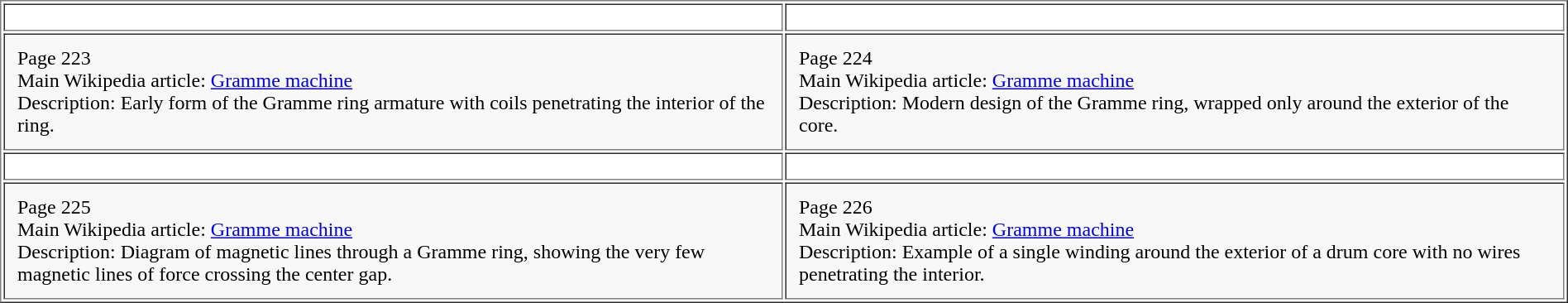<table cellpadding="10" border="1" width="100%">
<tr>
<td width="50%" align="center"></td>
<td width="50%" align="center"></td>
</tr>
<tr>
<td valign="top" bgcolor="F8F8F8">Page 223<br>Main Wikipedia article: <a href='#'>Gramme machine</a><br>Description: Early form of the Gramme ring armature with coils penetrating the interior of the ring.</td>
<td valign="top" bgcolor="F8F8F8">Page 224<br>Main Wikipedia article: <a href='#'>Gramme machine</a><br>Description: Modern design of the Gramme ring, wrapped only around the exterior of the core.</td>
</tr>
<tr>
<td align="center"></td>
<td align="center"></td>
</tr>
<tr>
<td valign="top" bgcolor="F8F8F8">Page 225<br>Main Wikipedia article: <a href='#'>Gramme machine</a><br>Description: Diagram of magnetic lines through a Gramme ring, showing the very few magnetic lines of force crossing the center gap.</td>
<td valign="top" bgcolor="F8F8F8">Page 226<br>Main Wikipedia article: <a href='#'>Gramme machine</a><br>Description: Example of a single winding around the exterior of a drum core with no wires penetrating the interior.</td>
</tr>
</table>
